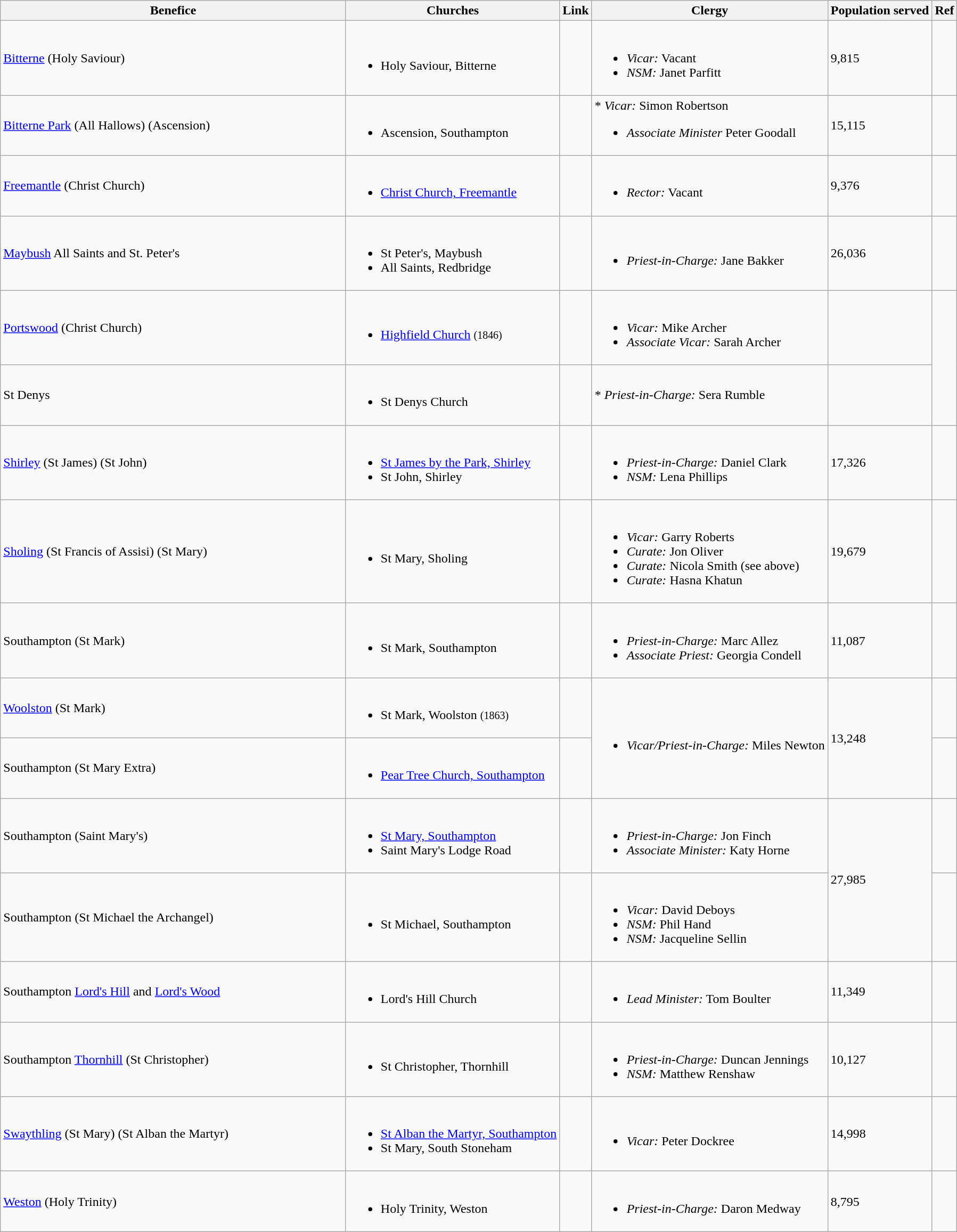<table class="wikitable">
<tr>
<th style="width:425px;">Benefice</th>
<th>Churches</th>
<th>Link</th>
<th>Clergy</th>
<th>Population served</th>
<th>Ref</th>
</tr>
<tr>
<td><a href='#'>Bitterne</a> (Holy Saviour)</td>
<td><br><ul><li>Holy Saviour, Bitterne</li></ul></td>
<td></td>
<td><br><ul><li><em>Vicar:</em> Vacant</li><li><em>NSM:</em> Janet Parfitt</li></ul></td>
<td>9,815</td>
<td></td>
</tr>
<tr>
<td><a href='#'>Bitterne Park</a> (All Hallows) (Ascension)</td>
<td><br><ul><li>Ascension, Southampton</li></ul></td>
<td></td>
<td>* <em>Vicar:</em> Simon Robertson<br><ul><li><em>Associate Minister</em> Peter Goodall</li></ul></td>
<td>15,115</td>
<td></td>
</tr>
<tr>
<td><a href='#'>Freemantle</a> (Christ Church)</td>
<td><br><ul><li><a href='#'>Christ Church, Freemantle</a></li></ul></td>
<td></td>
<td><br><ul><li><em>Rector:</em> Vacant</li></ul></td>
<td>9,376</td>
<td></td>
</tr>
<tr>
<td><a href='#'>Maybush</a> All Saints and St. Peter's</td>
<td><br><ul><li>St Peter's, Maybush</li><li>All Saints, Redbridge</li></ul></td>
<td></td>
<td><br><ul><li><em>Priest-in-Charge:</em> Jane Bakker</li></ul></td>
<td>26,036</td>
<td></td>
</tr>
<tr>
<td><a href='#'>Portswood</a> (Christ Church)</td>
<td><br><ul><li><a href='#'>Highfield Church</a> <small>(1846)</small></li></ul></td>
<td></td>
<td><br><ul><li><em>Vicar:</em> Mike Archer</li><li><em>Associate Vicar:</em> Sarah Archer</li></ul></td>
<td></td>
</tr>
<tr>
<td>St Denys</td>
<td><br><ul><li>St Denys Church</li></ul></td>
<td></td>
<td>* <em>Priest-in-Charge:</em> Sera Rumble</td>
<td></td>
</tr>
<tr>
<td><a href='#'>Shirley</a> (St James) (St John)</td>
<td><br><ul><li><a href='#'>St James by the Park, Shirley</a></li><li>St John, Shirley</li></ul></td>
<td></td>
<td><br><ul><li><em>Priest-in-Charge:</em> Daniel Clark</li><li><em>NSM:</em> Lena Phillips</li></ul></td>
<td>17,326</td>
<td></td>
</tr>
<tr>
<td><a href='#'>Sholing</a> (St Francis of Assisi) (St Mary)</td>
<td><br><ul><li>St Mary, Sholing</li></ul></td>
<td></td>
<td><br><ul><li><em>Vicar:</em> Garry Roberts</li><li><em>Curate:</em> Jon Oliver</li><li><em>Curate:</em> Nicola Smith (see above)</li><li><em>Curate:</em> Hasna Khatun</li></ul></td>
<td>19,679</td>
<td></td>
</tr>
<tr>
<td>Southampton (St Mark)</td>
<td><br><ul><li>St Mark, Southampton</li></ul></td>
<td></td>
<td><br><ul><li><em>Priest-in-Charge:</em> Marc Allez</li><li><em>Associate Priest:</em> Georgia Condell</li></ul></td>
<td>11,087</td>
<td></td>
</tr>
<tr>
<td><a href='#'>Woolston</a> (St Mark)</td>
<td><br><ul><li>St Mark, Woolston <small>(1863)</small></li></ul></td>
<td></td>
<td rowspan="2"><br><ul><li><em>Vicar/Priest-in-Charge:</em> Miles Newton</li></ul></td>
<td rowspan="2">13,248</td>
<td></td>
</tr>
<tr>
<td>Southampton (St Mary Extra)</td>
<td><br><ul><li><a href='#'>Pear Tree Church, Southampton</a></li></ul></td>
<td></td>
<td></td>
</tr>
<tr>
<td>Southampton (Saint Mary's)</td>
<td><br><ul><li><a href='#'>St Mary, Southampton</a></li><li>Saint Mary's Lodge Road</li></ul></td>
<td></td>
<td><br><ul><li><em>Priest-in-Charge:</em> Jon Finch</li><li><em>Associate Minister:</em> Katy Horne</li></ul></td>
<td rowspan="2">27,985</td>
<td></td>
</tr>
<tr>
<td>Southampton (St Michael the Archangel)</td>
<td><br><ul><li>St Michael, Southampton</li></ul></td>
<td></td>
<td><br><ul><li><em>Vicar:</em> David Deboys</li><li><em>NSM:</em> Phil Hand</li><li><em>NSM:</em> Jacqueline Sellin</li></ul></td>
<td></td>
</tr>
<tr>
<td>Southampton <a href='#'>Lord's Hill</a> and <a href='#'>Lord's Wood</a></td>
<td><br><ul><li>Lord's Hill Church</li></ul></td>
<td></td>
<td><br><ul><li><em>Lead Minister:</em> Tom Boulter</li></ul></td>
<td>11,349</td>
<td></td>
</tr>
<tr>
<td>Southampton <a href='#'>Thornhill</a> (St Christopher)</td>
<td><br><ul><li>St Christopher, Thornhill</li></ul></td>
<td></td>
<td><br><ul><li><em>Priest-in-Charge:</em> Duncan Jennings</li><li><em>NSM:</em> Matthew Renshaw</li></ul></td>
<td>10,127</td>
<td></td>
</tr>
<tr>
<td><a href='#'>Swaythling</a> (St Mary) (St Alban the Martyr)</td>
<td><br><ul><li><a href='#'>St Alban the Martyr, Southampton</a></li><li>St Mary, South Stoneham</li></ul></td>
<td></td>
<td><br><ul><li><em>Vicar:</em> Peter Dockree</li></ul></td>
<td>14,998</td>
<td></td>
</tr>
<tr>
<td><a href='#'>Weston</a> (Holy Trinity)</td>
<td><br><ul><li>Holy Trinity, Weston</li></ul></td>
<td></td>
<td><br><ul><li><em>Priest-in-Charge:</em> Daron Medway</li></ul></td>
<td>8,795</td>
<td></td>
</tr>
</table>
